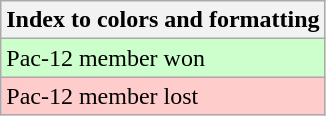<table class="wikitable">
<tr>
<th>Index to colors and formatting</th>
</tr>
<tr style="background:#cfc;">
<td>Pac-12 member won</td>
</tr>
<tr style="background:#fcc;">
<td>Pac-12 member lost</td>
</tr>
</table>
